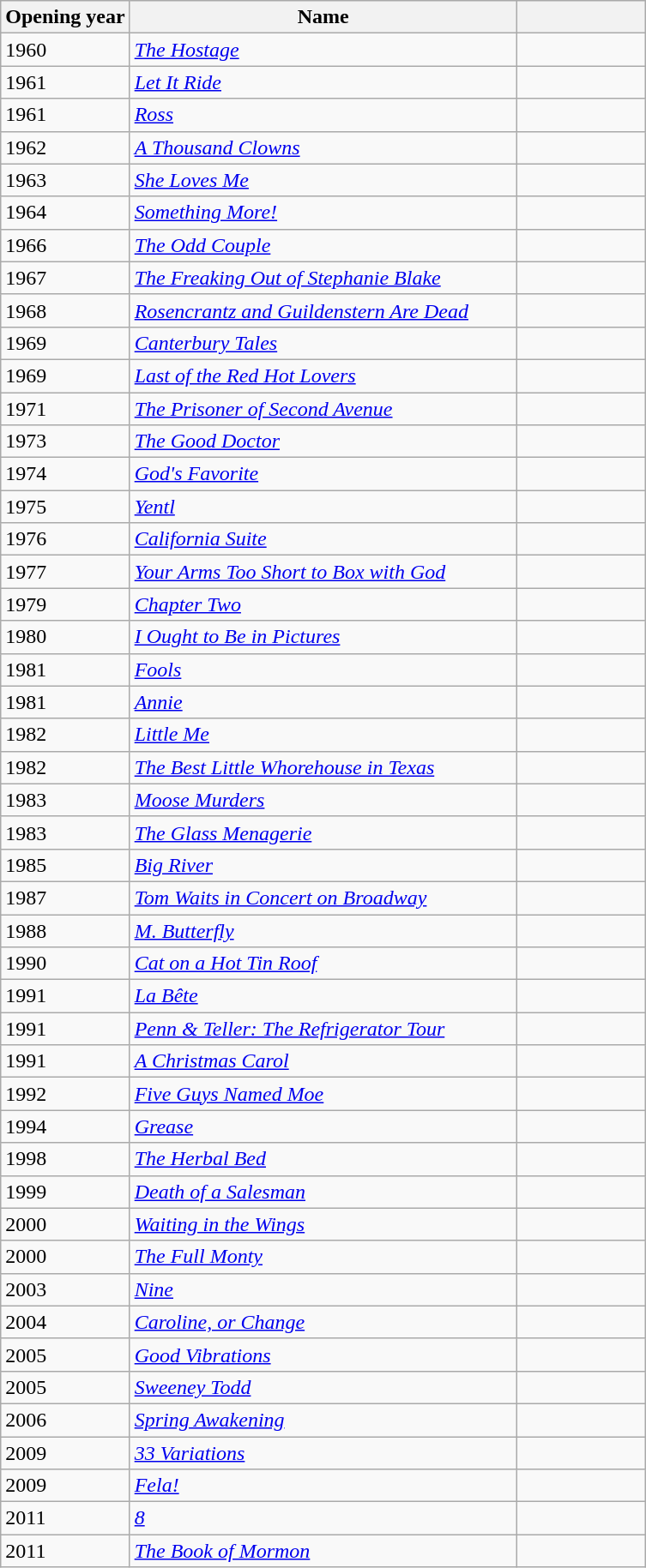<table class="wikitable sortable collapsible">
<tr>
<th width=20% scope="col">Opening year</th>
<th width=60% scope="col">Name</th>
<th width=20% scope="col"  class="unsortable"></th>
</tr>
<tr>
<td>1960</td>
<td><em><a href='#'>The Hostage</a></em></td>
<td></td>
</tr>
<tr>
<td>1961</td>
<td><em><a href='#'>Let It Ride</a></em></td>
<td></td>
</tr>
<tr>
<td>1961</td>
<td><em><a href='#'>Ross</a></em></td>
<td></td>
</tr>
<tr>
<td>1962</td>
<td><em><a href='#'>A Thousand Clowns</a></em></td>
<td></td>
</tr>
<tr>
<td>1963</td>
<td><em><a href='#'>She Loves Me</a></em></td>
<td></td>
</tr>
<tr>
<td>1964</td>
<td><em><a href='#'>Something More!</a></em></td>
<td></td>
</tr>
<tr>
<td>1966</td>
<td><em><a href='#'>The Odd Couple</a></em></td>
<td></td>
</tr>
<tr>
<td>1967</td>
<td><em><a href='#'>The Freaking Out of Stephanie Blake</a></em></td>
<td></td>
</tr>
<tr>
<td>1968</td>
<td><em><a href='#'>Rosencrantz and Guildenstern Are Dead</a></em></td>
<td></td>
</tr>
<tr>
<td>1969</td>
<td><em><a href='#'>Canterbury Tales</a></em></td>
<td></td>
</tr>
<tr>
<td>1969</td>
<td><em><a href='#'>Last of the Red Hot Lovers</a></em></td>
<td></td>
</tr>
<tr>
<td>1971</td>
<td><em><a href='#'>The Prisoner of Second Avenue</a></em></td>
<td></td>
</tr>
<tr>
<td>1973</td>
<td><em><a href='#'>The Good Doctor</a></em></td>
<td></td>
</tr>
<tr>
<td>1974</td>
<td><em><a href='#'>God's Favorite</a></em></td>
<td></td>
</tr>
<tr>
<td>1975</td>
<td><em><a href='#'>Yentl</a></em></td>
<td></td>
</tr>
<tr>
<td>1976</td>
<td><em><a href='#'>California Suite</a></em></td>
<td></td>
</tr>
<tr>
<td>1977</td>
<td><em><a href='#'>Your Arms Too Short to Box with God</a></em></td>
<td></td>
</tr>
<tr>
<td>1979</td>
<td><em><a href='#'>Chapter Two</a></em></td>
<td></td>
</tr>
<tr>
<td>1980</td>
<td><em><a href='#'>I Ought to Be in Pictures</a></em></td>
<td></td>
</tr>
<tr>
<td>1981</td>
<td><em><a href='#'>Fools</a></em></td>
<td></td>
</tr>
<tr>
<td>1981</td>
<td><em><a href='#'>Annie</a></em></td>
<td></td>
</tr>
<tr>
<td>1982</td>
<td><em><a href='#'>Little Me</a></em></td>
<td></td>
</tr>
<tr>
<td>1982</td>
<td><em><a href='#'>The Best Little Whorehouse in Texas</a></em></td>
<td></td>
</tr>
<tr>
<td>1983</td>
<td><em><a href='#'>Moose Murders</a></em></td>
<td></td>
</tr>
<tr>
<td>1983</td>
<td><em><a href='#'>The Glass Menagerie</a></em></td>
<td></td>
</tr>
<tr>
<td>1985</td>
<td><em><a href='#'>Big River</a></em></td>
<td></td>
</tr>
<tr>
<td>1987</td>
<td><em><a href='#'>Tom Waits in Concert on Broadway</a></em></td>
<td></td>
</tr>
<tr>
<td>1988</td>
<td><em><a href='#'>M. Butterfly</a></em></td>
<td></td>
</tr>
<tr>
<td>1990</td>
<td><em><a href='#'>Cat on a Hot Tin Roof</a></em></td>
<td></td>
</tr>
<tr>
<td>1991</td>
<td><em><a href='#'>La Bête</a></em></td>
<td></td>
</tr>
<tr>
<td>1991</td>
<td><em><a href='#'>Penn & Teller: The Refrigerator Tour</a></em></td>
<td></td>
</tr>
<tr>
<td>1991</td>
<td><em><a href='#'>A Christmas Carol</a></em></td>
<td></td>
</tr>
<tr>
<td>1992</td>
<td><em><a href='#'>Five Guys Named Moe</a></em></td>
<td></td>
</tr>
<tr>
<td>1994</td>
<td><em><a href='#'>Grease</a></em></td>
<td></td>
</tr>
<tr>
<td>1998</td>
<td><em><a href='#'>The Herbal Bed</a></em></td>
<td></td>
</tr>
<tr>
<td>1999</td>
<td><em><a href='#'>Death of a Salesman</a></em></td>
<td></td>
</tr>
<tr>
<td>2000</td>
<td><em><a href='#'>Waiting in the Wings</a></em></td>
<td></td>
</tr>
<tr>
<td>2000</td>
<td><em><a href='#'>The Full Monty</a></em></td>
<td></td>
</tr>
<tr>
<td>2003</td>
<td><em><a href='#'>Nine</a></em></td>
<td></td>
</tr>
<tr>
<td>2004</td>
<td><em><a href='#'>Caroline, or Change</a></em></td>
<td></td>
</tr>
<tr>
<td>2005</td>
<td><em><a href='#'>Good Vibrations</a></em></td>
<td></td>
</tr>
<tr>
<td>2005</td>
<td><em><a href='#'>Sweeney Todd</a></em></td>
<td></td>
</tr>
<tr>
<td>2006</td>
<td><em><a href='#'>Spring Awakening</a></em></td>
<td></td>
</tr>
<tr>
<td>2009</td>
<td><em><a href='#'>33 Variations</a></em></td>
<td></td>
</tr>
<tr>
<td>2009</td>
<td><em><a href='#'>Fela!</a></em></td>
<td></td>
</tr>
<tr>
<td>2011</td>
<td><em><a href='#'>8</a></em></td>
<td></td>
</tr>
<tr>
<td>2011</td>
<td><em><a href='#'>The Book of Mormon</a></em></td>
<td></td>
</tr>
</table>
